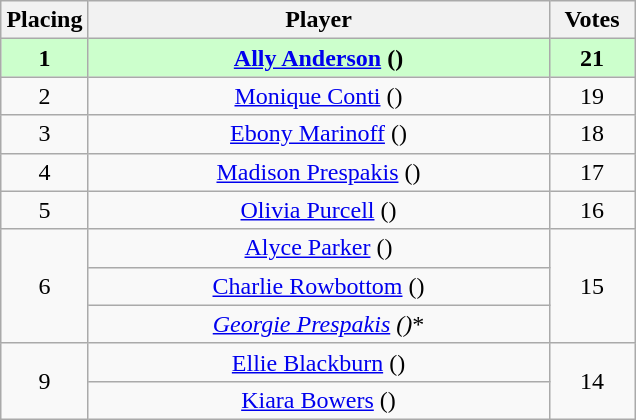<table class="wikitable" style="text-align:center; margin:1em auto">
<tr>
<th style=width:50px>Placing</th>
<th style=width:300px>Player</th>
<th style=width:50px>Votes</th>
</tr>
<tr style=background:#cfc>
<td><strong>1</strong></td>
<td><strong><a href='#'>Ally Anderson</a> ()</strong></td>
<td><strong>21</strong></td>
</tr>
<tr>
<td>2</td>
<td><a href='#'>Monique Conti</a> ()</td>
<td>19</td>
</tr>
<tr>
<td>3</td>
<td><a href='#'>Ebony Marinoff</a> ()</td>
<td>18</td>
</tr>
<tr>
<td>4</td>
<td><a href='#'>Madison Prespakis</a> ()</td>
<td>17</td>
</tr>
<tr>
<td>5</td>
<td><a href='#'>Olivia Purcell</a> ()</td>
<td>16</td>
</tr>
<tr>
<td rowspan=3>6</td>
<td><a href='#'>Alyce Parker</a> ()</td>
<td rowspan=3>15</td>
</tr>
<tr>
<td><a href='#'>Charlie Rowbottom</a> ()</td>
</tr>
<tr>
<td><em><a href='#'>Georgie Prespakis</a> ()</em>*</td>
</tr>
<tr>
<td rowspan=2>9</td>
<td><a href='#'>Ellie Blackburn</a> ()</td>
<td rowspan=3>14</td>
</tr>
<tr>
<td><a href='#'>Kiara Bowers</a> ()</td>
</tr>
</table>
